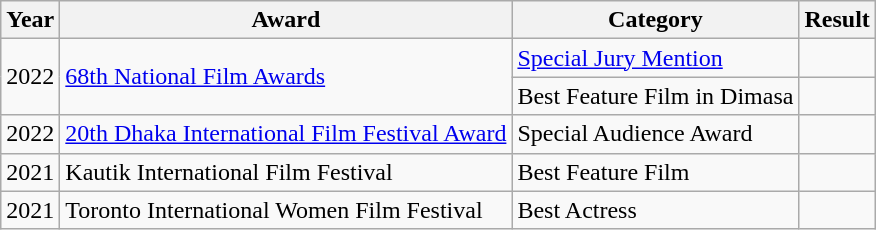<table class="wikitable">
<tr>
<th>Year</th>
<th>Award</th>
<th>Category</th>
<th>Result</th>
</tr>
<tr>
<td rowspan="2">2022</td>
<td rowspan=2><a href='#'>68th National Film Awards</a></td>
<td><a href='#'>Special Jury Mention</a></td>
<td></td>
</tr>
<tr>
<td>Best Feature Film in Dimasa</td>
<td></td>
</tr>
<tr>
<td>2022</td>
<td><a href='#'>20th Dhaka International Film Festival Award</a></td>
<td>Special Audience Award</td>
<td></td>
</tr>
<tr>
<td>2021</td>
<td>Kautik International Film Festival</td>
<td>Best Feature Film</td>
<td></td>
</tr>
<tr>
<td>2021</td>
<td>Toronto International Women Film Festival</td>
<td>Best Actress</td>
<td></td>
</tr>
</table>
